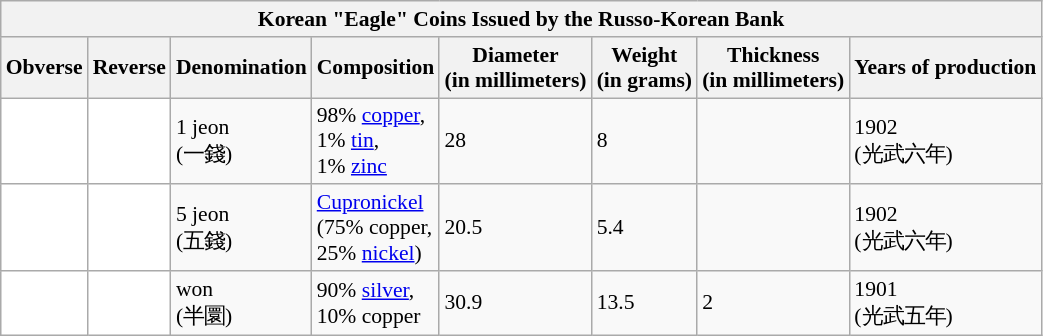<table class="wikitable" style="font-size: 90%">
<tr>
<th colspan=8>Korean "Eagle" Coins Issued by the Russo-Korean Bank</th>
</tr>
<tr>
<th>Obverse</th>
<th>Reverse</th>
<th>Denomination</th>
<th>Composition</th>
<th>Diameter<br>(in millimeters)</th>
<th>Weight<br>(in grams)</th>
<th>Thickness<br>(in millimeters)</th>
<th>Years of production</th>
</tr>
<tr>
<td align="center" bgcolor="#ffffff"></td>
<td align="center" bgcolor="#ffffff"></td>
<td>1 jeon<br>(一錢)</td>
<td>98% <a href='#'>copper</a>,<br>1% <a href='#'>tin</a>,<br>1% <a href='#'>zinc</a></td>
<td>28</td>
<td>8</td>
<td></td>
<td>1902<br>(光武六年)</td>
</tr>
<tr>
<td align="center" bgcolor="#ffffff"></td>
<td align="center" bgcolor="#ffffff"></td>
<td>5 jeon<br>(五錢)</td>
<td><a href='#'>Cupronickel</a><br>(75% copper,<br>25% <a href='#'>nickel</a>)</td>
<td>20.5</td>
<td>5.4</td>
<td></td>
<td>1902<br>(光武六年)</td>
</tr>
<tr>
<td align="center" bgcolor="#ffffff"></td>
<td align="center" bgcolor="#ffffff"></td>
<td> won<br>(半圜)</td>
<td>90% <a href='#'>silver</a>,<br>10% copper</td>
<td>30.9</td>
<td>13.5</td>
<td>2</td>
<td>1901<br>(光武五年)</td>
</tr>
</table>
